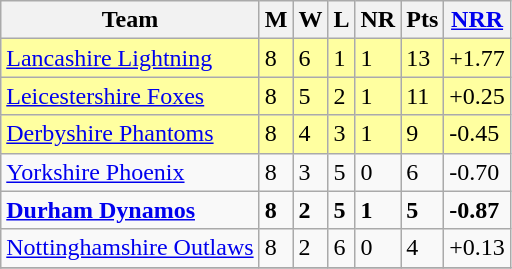<table class="wikitable">
<tr>
<th>Team</th>
<th>M</th>
<th>W</th>
<th>L</th>
<th>NR</th>
<th>Pts</th>
<th><a href='#'>NRR</a></th>
</tr>
<tr bgcolor="#ffffa0">
<td align=left><a href='#'>Lancashire Lightning</a></td>
<td>8</td>
<td>6</td>
<td>1</td>
<td>1</td>
<td>13</td>
<td>+1.77</td>
</tr>
<tr bgcolor="#ffffa0">
<td align=left><a href='#'>Leicestershire Foxes</a></td>
<td>8</td>
<td>5</td>
<td>2</td>
<td>1</td>
<td>11</td>
<td>+0.25</td>
</tr>
<tr bgcolor="#ffffa0">
<td align=left><a href='#'>Derbyshire Phantoms</a></td>
<td>8</td>
<td>4</td>
<td>3</td>
<td>1</td>
<td>9</td>
<td>-0.45</td>
</tr>
<tr>
<td align=left><a href='#'>Yorkshire Phoenix</a></td>
<td>8</td>
<td>3</td>
<td>5</td>
<td>0</td>
<td>6</td>
<td>-0.70</td>
</tr>
<tr>
<td align=left><strong><a href='#'>Durham Dynamos</a></strong></td>
<td><strong>8</strong></td>
<td><strong>2</strong></td>
<td><strong>5</strong></td>
<td><strong>1</strong></td>
<td><strong>5</strong></td>
<td><strong>-0.87</strong></td>
</tr>
<tr>
<td align=left><a href='#'>Nottinghamshire Outlaws</a></td>
<td>8</td>
<td>2</td>
<td>6</td>
<td>0</td>
<td>4</td>
<td>+0.13</td>
</tr>
<tr>
</tr>
</table>
